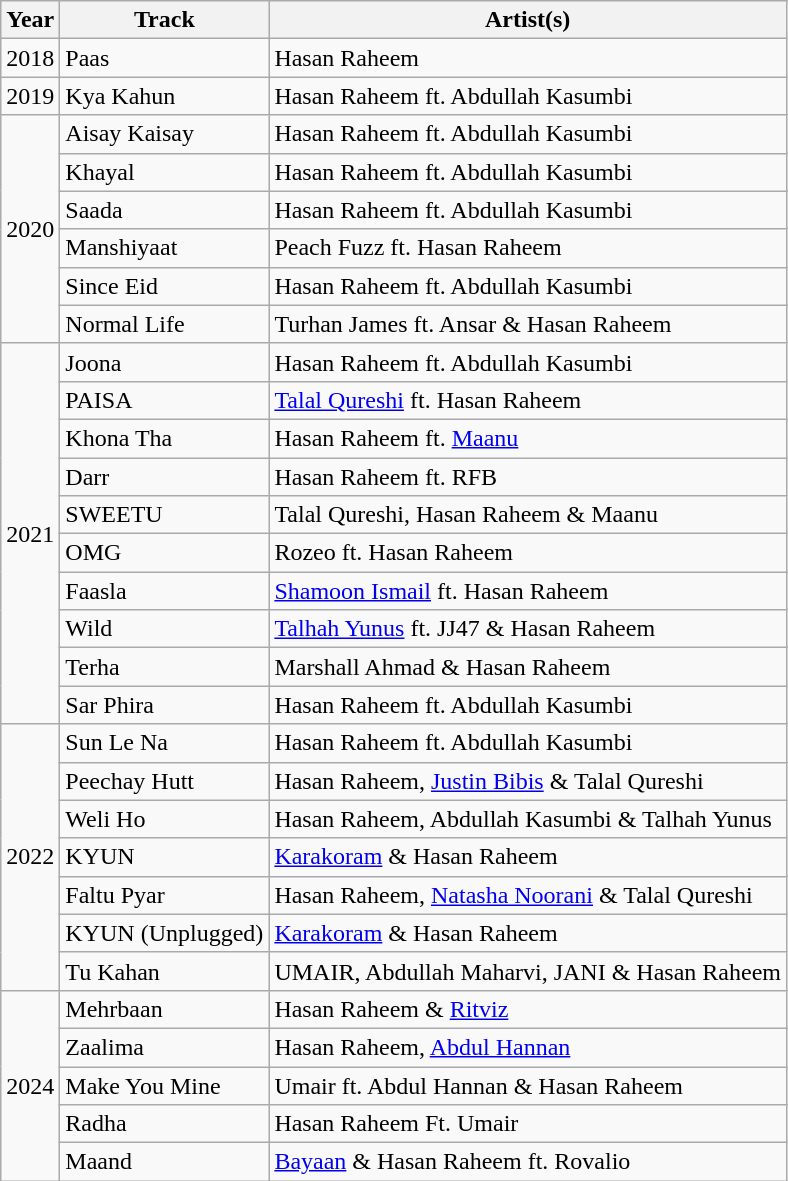<table class="wikitable">
<tr>
<th>Year</th>
<th>Track</th>
<th>Artist(s)</th>
</tr>
<tr>
<td>2018</td>
<td>Paas</td>
<td>Hasan Raheem</td>
</tr>
<tr>
<td>2019</td>
<td>Kya Kahun</td>
<td>Hasan Raheem ft. Abdullah Kasumbi</td>
</tr>
<tr>
<td rowspan="6">2020</td>
<td>Aisay Kaisay</td>
<td>Hasan Raheem ft. Abdullah Kasumbi</td>
</tr>
<tr>
<td>Khayal</td>
<td>Hasan Raheem ft. Abdullah Kasumbi</td>
</tr>
<tr>
<td>Saada</td>
<td>Hasan Raheem ft. Abdullah Kasumbi</td>
</tr>
<tr>
<td>Manshiyaat</td>
<td>Peach Fuzz ft. Hasan Raheem</td>
</tr>
<tr>
<td>Since Eid</td>
<td>Hasan Raheem ft. Abdullah Kasumbi</td>
</tr>
<tr>
<td>Normal Life</td>
<td>Turhan James ft. Ansar & Hasan Raheem</td>
</tr>
<tr>
<td rowspan="10">2021</td>
<td>Joona</td>
<td>Hasan Raheem ft. Abdullah Kasumbi</td>
</tr>
<tr>
<td>PAISA</td>
<td><a href='#'>Talal Qureshi</a> ft. Hasan Raheem</td>
</tr>
<tr>
<td>Khona Tha</td>
<td>Hasan Raheem ft. <a href='#'>Maanu</a></td>
</tr>
<tr>
<td>Darr</td>
<td>Hasan Raheem ft. RFB</td>
</tr>
<tr>
<td>SWEETU</td>
<td>Talal Qureshi, Hasan Raheem & Maanu</td>
</tr>
<tr>
<td>OMG</td>
<td>Rozeo ft. Hasan Raheem</td>
</tr>
<tr>
<td>Faasla</td>
<td><a href='#'>Shamoon Ismail</a> ft. Hasan Raheem</td>
</tr>
<tr>
<td>Wild</td>
<td><a href='#'>Talhah Yunus</a> ft. JJ47 & Hasan Raheem</td>
</tr>
<tr>
<td>Terha</td>
<td>Marshall Ahmad & Hasan Raheem</td>
</tr>
<tr>
<td>Sar Phira</td>
<td>Hasan Raheem ft. Abdullah Kasumbi</td>
</tr>
<tr>
<td rowspan="7">2022</td>
<td>Sun Le Na</td>
<td>Hasan Raheem ft. Abdullah Kasumbi</td>
</tr>
<tr>
<td>Peechay Hutt</td>
<td>Hasan Raheem, <a href='#'>Justin Bibis</a> & Talal Qureshi</td>
</tr>
<tr>
<td>Weli Ho</td>
<td>Hasan Raheem, Abdullah Kasumbi & Talhah Yunus</td>
</tr>
<tr>
<td>KYUN</td>
<td><a href='#'>Karakoram</a> & Hasan Raheem</td>
</tr>
<tr>
<td>Faltu Pyar</td>
<td>Hasan Raheem, <a href='#'>Natasha Noorani</a> & Talal Qureshi</td>
</tr>
<tr>
<td>KYUN (Unplugged)</td>
<td><a href='#'>Karakoram</a> & Hasan Raheem</td>
</tr>
<tr>
<td>Tu Kahan</td>
<td>UMAIR, Abdullah Maharvi, JANI & Hasan Raheem</td>
</tr>
<tr>
<td rowspan="5">2024</td>
<td>Mehrbaan</td>
<td>Hasan Raheem & <a href='#'>Ritviz</a></td>
</tr>
<tr>
<td>Zaalima</td>
<td>Hasan Raheem, <a href='#'>Abdul Hannan</a></td>
</tr>
<tr>
<td>Make You Mine</td>
<td>Umair ft. Abdul Hannan & Hasan Raheem</td>
</tr>
<tr>
<td>Radha</td>
<td>Hasan Raheem Ft. Umair</td>
</tr>
<tr>
<td>Maand</td>
<td><a href='#'>Bayaan</a> & Hasan Raheem ft. Rovalio</td>
</tr>
</table>
